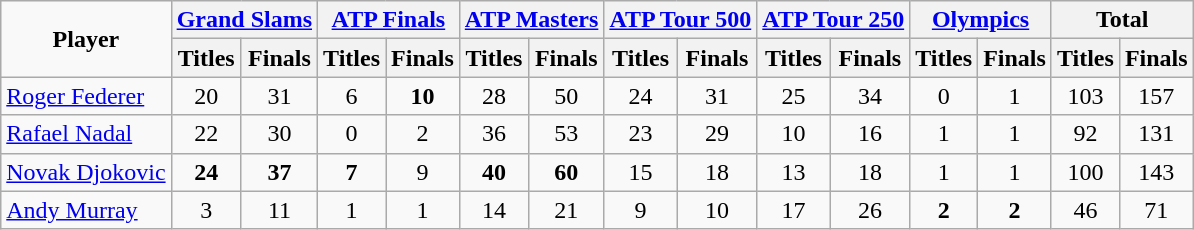<table class="wikitable" style="text-align:center;">
<tr>
<td rowspan="2"><strong>Player</strong></td>
<th colspan="2"><a href='#'>Grand Slams</a></th>
<th colspan="2"><a href='#'>ATP Finals</a></th>
<th colspan="2"><a href='#'>ATP Masters</a></th>
<th colspan="2"><a href='#'>ATP Tour 500</a></th>
<th colspan="2"><a href='#'>ATP Tour 250</a></th>
<th colspan="2"><a href='#'>Olympics</a></th>
<th colspan="2">Total</th>
</tr>
<tr>
<th>Titles</th>
<th>Finals</th>
<th>Titles</th>
<th>Finals</th>
<th>Titles</th>
<th>Finals</th>
<th>Titles</th>
<th>Finals</th>
<th>Titles</th>
<th>Finals</th>
<th>Titles</th>
<th>Finals</th>
<th>Titles</th>
<th>Finals</th>
</tr>
<tr>
<td style="text-align:left "> <a href='#'>Roger Federer</a></td>
<td>20</td>
<td>31</td>
<td>6</td>
<td><strong>10</strong></td>
<td>28</td>
<td>50</td>
<td>24</td>
<td>31</td>
<td>25</td>
<td>34</td>
<td>0</td>
<td>1</td>
<td>103</td>
<td>157</td>
</tr>
<tr>
<td style="text-align:left "> <a href='#'>Rafael Nadal</a></td>
<td>22</td>
<td>30</td>
<td>0</td>
<td>2</td>
<td>36</td>
<td>53</td>
<td>23</td>
<td>29</td>
<td>10</td>
<td>16</td>
<td>1</td>
<td>1</td>
<td>92</td>
<td>131</td>
</tr>
<tr>
<td style="text-align:left "> <a href='#'>Novak Djokovic</a></td>
<td><strong>24</strong></td>
<td><strong>37</strong></td>
<td><strong>7</strong></td>
<td>9</td>
<td><strong>40</strong></td>
<td><strong>60</strong></td>
<td>15</td>
<td>18</td>
<td>13</td>
<td>18</td>
<td>1</td>
<td>1</td>
<td>100</td>
<td>143</td>
</tr>
<tr>
<td style="text-align:left "> <a href='#'>Andy Murray</a></td>
<td>3</td>
<td>11</td>
<td>1</td>
<td>1</td>
<td>14</td>
<td>21</td>
<td>9</td>
<td>10</td>
<td>17</td>
<td>26</td>
<td><strong>2</strong></td>
<td><strong>2</strong></td>
<td>46</td>
<td>71</td>
</tr>
</table>
